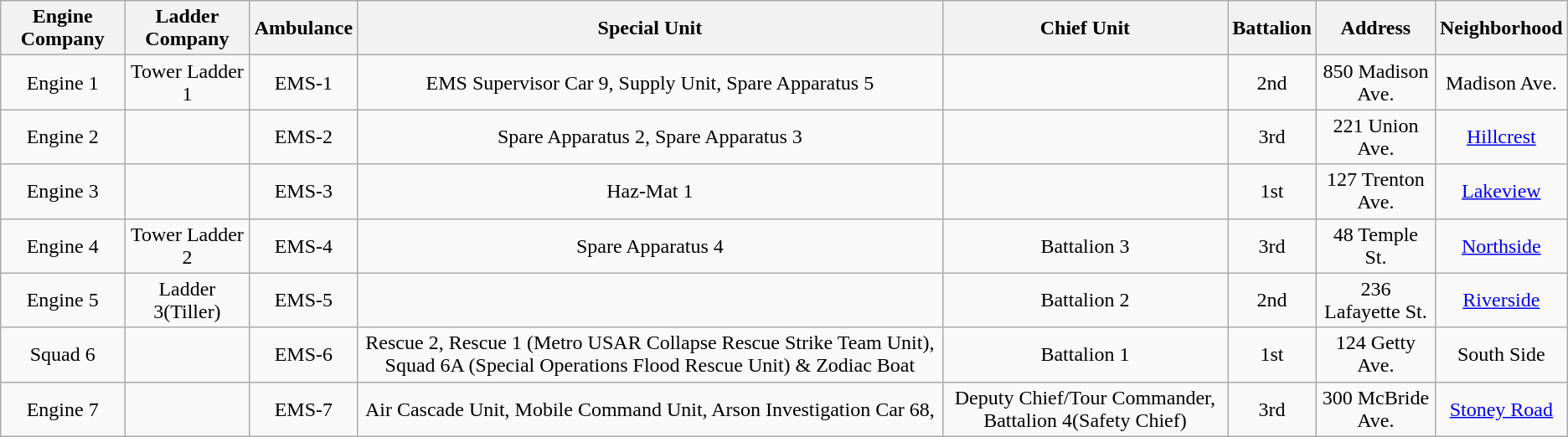<table class=wikitable style="text-align:center;">
<tr>
<th>Engine Company</th>
<th>Ladder Company</th>
<th>Ambulance</th>
<th>Special Unit</th>
<th>Chief Unit</th>
<th>Battalion</th>
<th>Address</th>
<th>Neighborhood</th>
</tr>
<tr>
<td>Engine 1</td>
<td>Tower Ladder 1</td>
<td>EMS-1</td>
<td>EMS Supervisor Car 9, Supply Unit, Spare Apparatus 5</td>
<td></td>
<td>2nd</td>
<td>850 Madison Ave.</td>
<td>Madison Ave.</td>
</tr>
<tr>
<td>Engine 2</td>
<td></td>
<td>EMS-2</td>
<td>Spare Apparatus 2, Spare Apparatus 3</td>
<td></td>
<td>3rd</td>
<td>221 Union Ave.</td>
<td><a href='#'>Hillcrest</a></td>
</tr>
<tr>
<td>Engine 3</td>
<td></td>
<td>EMS-3</td>
<td>Haz-Mat 1</td>
<td></td>
<td>1st</td>
<td>127 Trenton Ave.</td>
<td><a href='#'>Lakeview</a></td>
</tr>
<tr>
<td>Engine 4</td>
<td>Tower Ladder 2</td>
<td>EMS-4</td>
<td>Spare Apparatus 4</td>
<td>Battalion 3</td>
<td>3rd</td>
<td>48 Temple St.</td>
<td><a href='#'>Northside</a></td>
</tr>
<tr>
<td>Engine 5</td>
<td>Ladder 3(Tiller)</td>
<td>EMS-5</td>
<td></td>
<td>Battalion 2</td>
<td>2nd</td>
<td>236 Lafayette St.</td>
<td><a href='#'>Riverside</a></td>
</tr>
<tr>
<td>Squad 6</td>
<td></td>
<td>EMS-6</td>
<td>Rescue 2, Rescue 1 (Metro USAR Collapse Rescue Strike Team Unit), Squad 6A (Special Operations Flood Rescue Unit) & Zodiac Boat</td>
<td>Battalion 1</td>
<td>1st</td>
<td>124 Getty Ave.</td>
<td>South Side</td>
</tr>
<tr>
<td>Engine 7</td>
<td></td>
<td>EMS-7</td>
<td>Air Cascade Unit, Mobile Command Unit, Arson Investigation Car 68,</td>
<td>Deputy Chief/Tour Commander, Battalion 4(Safety Chief)</td>
<td>3rd</td>
<td>300 McBride Ave.</td>
<td><a href='#'>Stoney Road</a></td>
</tr>
</table>
